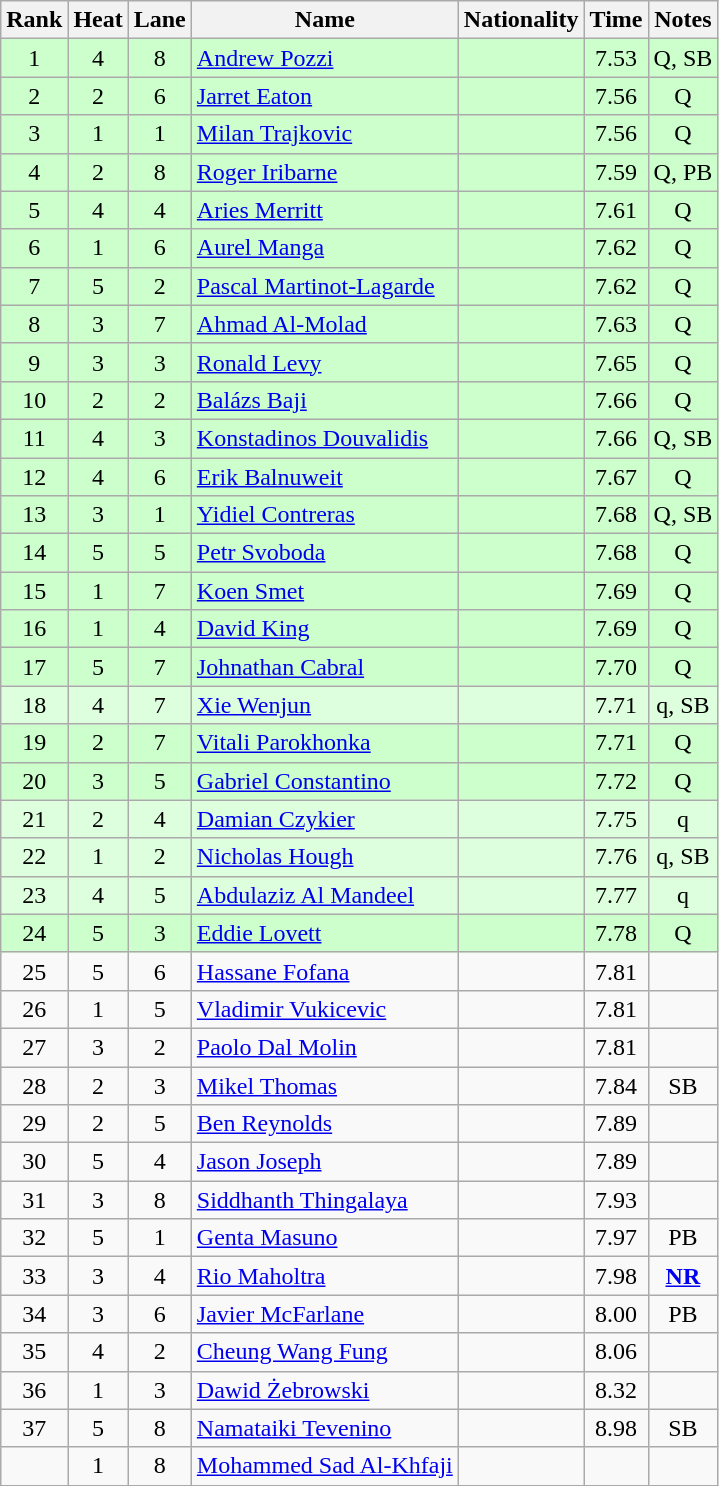<table class="wikitable sortable" style="text-align:center">
<tr>
<th>Rank</th>
<th>Heat</th>
<th>Lane</th>
<th>Name</th>
<th>Nationality</th>
<th>Time</th>
<th>Notes</th>
</tr>
<tr bgcolor=ccffcc>
<td>1</td>
<td>4</td>
<td>8</td>
<td align=left><a href='#'>Andrew Pozzi</a></td>
<td align=left></td>
<td>7.53</td>
<td>Q, SB</td>
</tr>
<tr bgcolor=ccffcc>
<td>2</td>
<td>2</td>
<td>6</td>
<td align=left><a href='#'>Jarret Eaton</a></td>
<td align=left></td>
<td>7.56</td>
<td>Q</td>
</tr>
<tr bgcolor=ccffcc>
<td>3</td>
<td>1</td>
<td>1</td>
<td align=left><a href='#'>Milan Trajkovic</a></td>
<td align=left></td>
<td>7.56</td>
<td>Q</td>
</tr>
<tr bgcolor=ccffcc>
<td>4</td>
<td>2</td>
<td>8</td>
<td align=left><a href='#'>Roger Iribarne</a></td>
<td align=left></td>
<td>7.59</td>
<td>Q, PB</td>
</tr>
<tr bgcolor=ccffcc>
<td>5</td>
<td>4</td>
<td>4</td>
<td align=left><a href='#'>Aries Merritt</a></td>
<td align=left></td>
<td>7.61</td>
<td>Q</td>
</tr>
<tr bgcolor=ccffcc>
<td>6</td>
<td>1</td>
<td>6</td>
<td align=left><a href='#'>Aurel Manga</a></td>
<td align=left></td>
<td>7.62</td>
<td>Q</td>
</tr>
<tr bgcolor=ccffcc>
<td>7</td>
<td>5</td>
<td>2</td>
<td align=left><a href='#'>Pascal Martinot-Lagarde</a></td>
<td align=left></td>
<td>7.62</td>
<td>Q</td>
</tr>
<tr bgcolor=ccffcc>
<td>8</td>
<td>3</td>
<td>7</td>
<td align=left><a href='#'>Ahmad Al-Molad</a></td>
<td align=left></td>
<td>7.63</td>
<td>Q</td>
</tr>
<tr bgcolor=ccffcc>
<td>9</td>
<td>3</td>
<td>3</td>
<td align=left><a href='#'>Ronald Levy</a></td>
<td align=left></td>
<td>7.65</td>
<td>Q</td>
</tr>
<tr bgcolor=ccffcc>
<td>10</td>
<td>2</td>
<td>2</td>
<td align=left><a href='#'>Balázs Baji</a></td>
<td align=left></td>
<td>7.66</td>
<td>Q</td>
</tr>
<tr bgcolor=ccffcc>
<td>11</td>
<td>4</td>
<td>3</td>
<td align=left><a href='#'>Konstadinos Douvalidis</a></td>
<td align=left></td>
<td>7.66</td>
<td>Q, SB</td>
</tr>
<tr bgcolor=ccffcc>
<td>12</td>
<td>4</td>
<td>6</td>
<td align=left><a href='#'>Erik Balnuweit</a></td>
<td align=left></td>
<td>7.67</td>
<td>Q</td>
</tr>
<tr bgcolor=ccffcc>
<td>13</td>
<td>3</td>
<td>1</td>
<td align=left><a href='#'>Yidiel Contreras</a></td>
<td align=left></td>
<td>7.68</td>
<td>Q, SB</td>
</tr>
<tr bgcolor=ccffcc>
<td>14</td>
<td>5</td>
<td>5</td>
<td align=left><a href='#'>Petr Svoboda</a></td>
<td align=left></td>
<td>7.68</td>
<td>Q</td>
</tr>
<tr bgcolor=ccffcc>
<td>15</td>
<td>1</td>
<td>7</td>
<td align=left><a href='#'>Koen Smet</a></td>
<td align=left></td>
<td>7.69</td>
<td>Q</td>
</tr>
<tr bgcolor=ccffcc>
<td>16</td>
<td>1</td>
<td>4</td>
<td align=left><a href='#'>David King</a></td>
<td align=left></td>
<td>7.69</td>
<td>Q</td>
</tr>
<tr bgcolor=ccffcc>
<td>17</td>
<td>5</td>
<td>7</td>
<td align=left><a href='#'>Johnathan Cabral</a></td>
<td align=left></td>
<td>7.70</td>
<td>Q</td>
</tr>
<tr bgcolor=ddffdd>
<td>18</td>
<td>4</td>
<td>7</td>
<td align=left><a href='#'>Xie Wenjun</a></td>
<td align=left></td>
<td>7.71</td>
<td>q, SB</td>
</tr>
<tr bgcolor=ccffcc>
<td>19</td>
<td>2</td>
<td>7</td>
<td align=left><a href='#'>Vitali Parokhonka</a></td>
<td align=left></td>
<td>7.71</td>
<td>Q</td>
</tr>
<tr bgcolor=ccffcc>
<td>20</td>
<td>3</td>
<td>5</td>
<td align=left><a href='#'>Gabriel Constantino</a></td>
<td align=left></td>
<td>7.72</td>
<td>Q</td>
</tr>
<tr bgcolor=ddffdd>
<td>21</td>
<td>2</td>
<td>4</td>
<td align=left><a href='#'>Damian Czykier</a></td>
<td align=left></td>
<td>7.75</td>
<td>q</td>
</tr>
<tr bgcolor=ddffdd>
<td>22</td>
<td>1</td>
<td>2</td>
<td align=left><a href='#'>Nicholas Hough</a></td>
<td align=left></td>
<td>7.76</td>
<td>q, SB</td>
</tr>
<tr bgcolor=ddffdd>
<td>23</td>
<td>4</td>
<td>5</td>
<td align=left><a href='#'>Abdulaziz Al Mandeel</a></td>
<td align=left></td>
<td>7.77</td>
<td>q</td>
</tr>
<tr bgcolor=ccffcc>
<td>24</td>
<td>5</td>
<td>3</td>
<td align=left><a href='#'>Eddie Lovett</a></td>
<td align=left></td>
<td>7.78</td>
<td>Q</td>
</tr>
<tr>
<td>25</td>
<td>5</td>
<td>6</td>
<td align=left><a href='#'>Hassane Fofana</a></td>
<td align=left></td>
<td>7.81</td>
<td></td>
</tr>
<tr>
<td>26</td>
<td>1</td>
<td>5</td>
<td align=left><a href='#'>Vladimir Vukicevic</a></td>
<td align=left></td>
<td>7.81</td>
<td></td>
</tr>
<tr>
<td>27</td>
<td>3</td>
<td>2</td>
<td align=left><a href='#'>Paolo Dal Molin</a></td>
<td align=left></td>
<td>7.81</td>
<td></td>
</tr>
<tr>
<td>28</td>
<td>2</td>
<td>3</td>
<td align=left><a href='#'>Mikel Thomas</a></td>
<td align=left></td>
<td>7.84</td>
<td>SB</td>
</tr>
<tr>
<td>29</td>
<td>2</td>
<td>5</td>
<td align=left><a href='#'>Ben Reynolds</a></td>
<td align=left></td>
<td>7.89</td>
<td></td>
</tr>
<tr>
<td>30</td>
<td>5</td>
<td>4</td>
<td align=left><a href='#'>Jason Joseph</a></td>
<td align=left></td>
<td>7.89</td>
<td></td>
</tr>
<tr>
<td>31</td>
<td>3</td>
<td>8</td>
<td align=left><a href='#'>Siddhanth Thingalaya</a></td>
<td align=left></td>
<td>7.93</td>
<td></td>
</tr>
<tr>
<td>32</td>
<td>5</td>
<td>1</td>
<td align=left><a href='#'>Genta Masuno</a></td>
<td align=left></td>
<td>7.97</td>
<td>PB</td>
</tr>
<tr>
<td>33</td>
<td>3</td>
<td>4</td>
<td align=left><a href='#'>Rio Maholtra</a></td>
<td align=left></td>
<td>7.98</td>
<td><strong><a href='#'>NR</a></strong></td>
</tr>
<tr>
<td>34</td>
<td>3</td>
<td>6</td>
<td align=left><a href='#'>Javier McFarlane</a></td>
<td align=left></td>
<td>8.00</td>
<td>PB</td>
</tr>
<tr>
<td>35</td>
<td>4</td>
<td>2</td>
<td align=left><a href='#'>Cheung Wang Fung</a></td>
<td align=left></td>
<td>8.06</td>
<td></td>
</tr>
<tr>
<td>36</td>
<td>1</td>
<td>3</td>
<td align=left><a href='#'>Dawid Żebrowski</a></td>
<td align=left></td>
<td>8.32</td>
<td></td>
</tr>
<tr>
<td>37</td>
<td>5</td>
<td>8</td>
<td align=left><a href='#'>Namataiki Tevenino</a></td>
<td align=left></td>
<td>8.98</td>
<td>SB</td>
</tr>
<tr>
<td></td>
<td>1</td>
<td>8</td>
<td align=left><a href='#'>Mohammed Sad Al-Khfaji</a></td>
<td align=left></td>
<td></td>
<td></td>
</tr>
</table>
